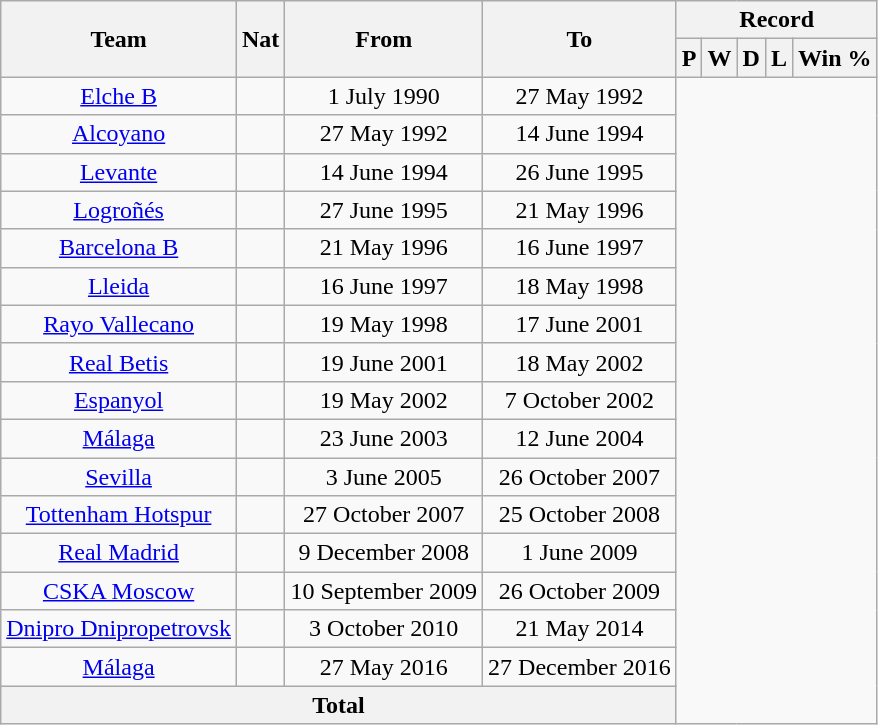<table class="wikitable" style="text-align: center;">
<tr>
<th rowspan="2">Team</th>
<th rowspan="2">Nat</th>
<th rowspan="2">From</th>
<th rowspan="2">To</th>
<th colspan="5">Record</th>
</tr>
<tr>
<th>P</th>
<th>W</th>
<th>D</th>
<th>L</th>
<th>Win %</th>
</tr>
<tr>
<td align=center><a href='#'>Elche B</a></td>
<td></td>
<td align=center>1 July 1990</td>
<td align=center>27 May 1992<br></td>
</tr>
<tr>
<td align=center><a href='#'>Alcoyano</a></td>
<td></td>
<td align=center>27 May 1992</td>
<td align=center>14 June 1994<br></td>
</tr>
<tr>
<td align=center><a href='#'>Levante</a></td>
<td></td>
<td align=center>14 June 1994</td>
<td align=center>26 June 1995<br></td>
</tr>
<tr>
<td align=center><a href='#'>Logroñés</a></td>
<td></td>
<td align=center>27 June 1995</td>
<td align=center>21 May 1996<br></td>
</tr>
<tr>
<td align=center><a href='#'>Barcelona B</a></td>
<td></td>
<td align=center>21 May 1996</td>
<td align=center>16 June 1997<br></td>
</tr>
<tr>
<td align=center><a href='#'>Lleida</a></td>
<td></td>
<td align=center>16 June 1997</td>
<td align=center>18 May 1998<br></td>
</tr>
<tr>
<td align=center><a href='#'>Rayo Vallecano</a></td>
<td></td>
<td align=center>19 May 1998</td>
<td align=center>17 June 2001<br></td>
</tr>
<tr>
<td align=center><a href='#'>Real Betis</a></td>
<td></td>
<td align=center>19 June 2001</td>
<td align=center>18 May 2002<br></td>
</tr>
<tr>
<td align=center><a href='#'>Espanyol</a></td>
<td></td>
<td align=center>19 May 2002</td>
<td align=center>7 October 2002<br></td>
</tr>
<tr>
<td align=center><a href='#'>Málaga</a></td>
<td></td>
<td align=center>23 June 2003</td>
<td align=center>12 June 2004<br></td>
</tr>
<tr>
<td align=center><a href='#'>Sevilla</a></td>
<td></td>
<td align=center>3 June 2005</td>
<td align=center>26 October 2007<br></td>
</tr>
<tr>
<td align=center><a href='#'>Tottenham Hotspur</a></td>
<td></td>
<td align=center>27 October 2007</td>
<td align=center>25 October 2008<br></td>
</tr>
<tr>
<td align=center><a href='#'>Real Madrid</a></td>
<td></td>
<td align=center>9 December 2008</td>
<td align=center>1 June 2009<br></td>
</tr>
<tr>
<td align=center><a href='#'>CSKA Moscow</a></td>
<td></td>
<td align=center>10 September 2009</td>
<td align=center>26 October 2009<br></td>
</tr>
<tr>
<td align=center><a href='#'>Dnipro Dnipropetrovsk</a></td>
<td></td>
<td align=center>3 October 2010</td>
<td align=center>21 May 2014<br></td>
</tr>
<tr>
<td align=center><a href='#'>Málaga</a></td>
<td></td>
<td align=center>27 May 2016</td>
<td align=center>27 December 2016<br></td>
</tr>
<tr>
<th colspan="4">Total<br></th>
</tr>
</table>
